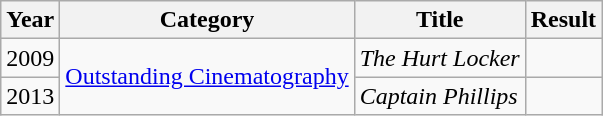<table class="wikitable">
<tr>
<th>Year</th>
<th>Category</th>
<th>Title</th>
<th>Result</th>
</tr>
<tr>
<td>2009</td>
<td rowspan=2><a href='#'>Outstanding Cinematography</a></td>
<td><em>The Hurt Locker</em></td>
<td></td>
</tr>
<tr>
<td>2013</td>
<td><em>Captain Phillips</em></td>
<td></td>
</tr>
</table>
